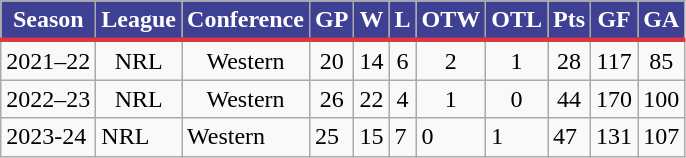<table class="wikitable">
<tr style="text-align:center; background:#3E4093; border-bottom:#DD3743 3px solid; color:white;">
<td><strong>Season</strong></td>
<td><strong>League</strong></td>
<td><strong>Conference</strong></td>
<td><strong>GP</strong></td>
<td><strong>W</strong></td>
<td><strong>L</strong></td>
<td><strong>OTW</strong></td>
<td><strong>OTL</strong></td>
<td><strong>Pts</strong></td>
<td><strong>GF</strong></td>
<td><strong>GA</strong></td>
</tr>
<tr style="text-align:center">
<td>2021–22</td>
<td>NRL</td>
<td>Western</td>
<td>20</td>
<td>14</td>
<td>6</td>
<td>2</td>
<td>1</td>
<td>28</td>
<td>117</td>
<td>85</td>
</tr>
<tr style="text-align:center">
<td>2022–23</td>
<td>NRL</td>
<td>Western</td>
<td>26</td>
<td>22</td>
<td>4</td>
<td>1</td>
<td>0</td>
<td>44</td>
<td>170</td>
<td>100</td>
</tr>
<tr>
<td>2023-24</td>
<td>NRL</td>
<td>Western</td>
<td>25</td>
<td>15</td>
<td>7</td>
<td>0</td>
<td>1</td>
<td>47</td>
<td>131</td>
<td>107</td>
</tr>
</table>
